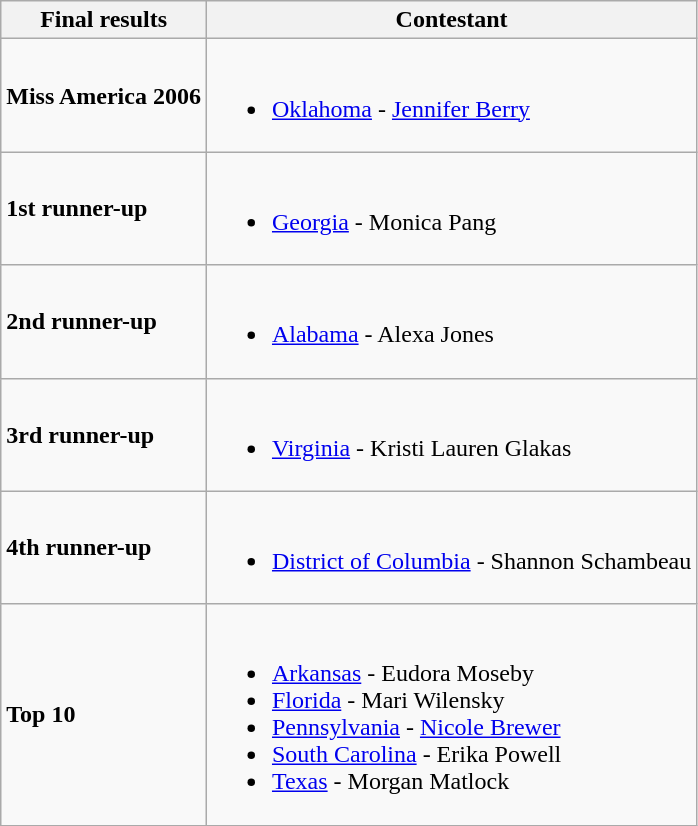<table class="wikitable">
<tr>
<th>Final results</th>
<th>Contestant</th>
</tr>
<tr>
<td><strong>Miss America 2006</strong></td>
<td><br><ul><li> <a href='#'>Oklahoma</a> - <a href='#'>Jennifer Berry</a></li></ul></td>
</tr>
<tr>
<td><strong>1st runner-up</strong></td>
<td><br><ul><li> <a href='#'>Georgia</a> - Monica Pang</li></ul></td>
</tr>
<tr>
<td><strong>2nd runner-up</strong></td>
<td><br><ul><li> <a href='#'>Alabama</a> - Alexa Jones</li></ul></td>
</tr>
<tr>
<td><strong>3rd runner-up</strong></td>
<td><br><ul><li> <a href='#'>Virginia</a> - Kristi Lauren Glakas</li></ul></td>
</tr>
<tr>
<td><strong>4th runner-up</strong></td>
<td><br><ul><li> <a href='#'>District of Columbia</a> - Shannon Schambeau</li></ul></td>
</tr>
<tr>
<td><strong>Top 10</strong></td>
<td><br><ul><li> <a href='#'>Arkansas</a> - Eudora Moseby</li><li> <a href='#'>Florida</a> - Mari Wilensky</li><li> <a href='#'>Pennsylvania</a> - <a href='#'>Nicole Brewer</a></li><li> <a href='#'>South Carolina</a> - Erika Powell</li><li> <a href='#'>Texas</a> - Morgan Matlock</li></ul></td>
</tr>
</table>
